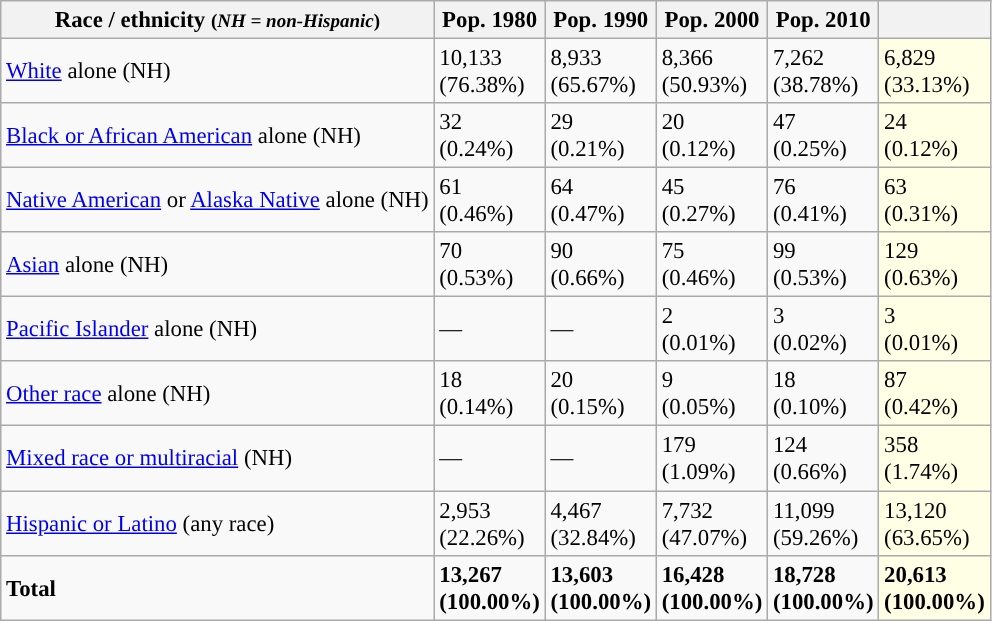<table class="wikitable sortable collapsible" style="font-size: 95%;">
<tr>
<th>Race / ethnicity <small>(<em>NH = non-Hispanic</em>)</small></th>
<th>Pop. 1980</th>
<th>Pop. 1990</th>
<th>Pop. 2000</th>
<th>Pop. 2010</th>
<th></th>
</tr>
<tr>
<td><a href='#'>White</a> alone (NH)</td>
<td>10,133<br>(76.38%)</td>
<td>8,933<br>(65.67%)</td>
<td>8,366<br>(50.93%)</td>
<td>7,262<br>(38.78%)</td>
<td style='background: #ffffe6;'>6,829<br>(33.13%)</td>
</tr>
<tr>
<td><a href='#'>Black or African American</a> alone (NH)</td>
<td>32<br>(0.24%)</td>
<td>29<br>(0.21%)</td>
<td>20<br>(0.12%)</td>
<td>47<br>(0.25%)</td>
<td style='background: #ffffe6;'>24<br>(0.12%)</td>
</tr>
<tr>
<td><a href='#'>Native American</a> or <a href='#'>Alaska Native</a> alone (NH)</td>
<td>61<br>(0.46%)</td>
<td>64<br>(0.47%)</td>
<td>45<br>(0.27%)</td>
<td>76<br>(0.41%)</td>
<td style='background: #ffffe6;'>63<br>(0.31%)</td>
</tr>
<tr>
<td><a href='#'>Asian</a> alone (NH)</td>
<td>70<br>(0.53%)</td>
<td>90<br>(0.66%)</td>
<td>75<br>(0.46%)</td>
<td>99<br>(0.53%)</td>
<td style='background: #ffffe6;'>129<br>(0.63%)</td>
</tr>
<tr>
<td><a href='#'>Pacific Islander</a> alone (NH)</td>
<td>—</td>
<td>—</td>
<td>2<br>(0.01%)</td>
<td>3<br>(0.02%)</td>
<td style='background: #ffffe6;'>3<br>(0.01%)</td>
</tr>
<tr>
<td><a href='#'>Other race</a> alone (NH)</td>
<td>18<br>(0.14%)</td>
<td>20<br>(0.15%)</td>
<td>9<br>(0.05%)</td>
<td>18<br>(0.10%)</td>
<td style='background: #ffffe6;'>87<br>(0.42%)</td>
</tr>
<tr>
<td><a href='#'>Mixed race or multiracial</a> (NH)</td>
<td>—</td>
<td>—</td>
<td>179<br>(1.09%)</td>
<td>124<br>(0.66%)</td>
<td style='background: #ffffe6;'>358<br>(1.74%)</td>
</tr>
<tr>
<td><a href='#'>Hispanic or Latino</a> (any race)</td>
<td>2,953<br>(22.26%)</td>
<td>4,467<br>(32.84%)</td>
<td>7,732<br>(47.07%)</td>
<td>11,099<br>(59.26%)</td>
<td style='background: #ffffe6;'>13,120<br>(63.65%)</td>
</tr>
<tr>
<td><strong>Total</strong></td>
<td><strong>13,267<br>(100.00%)</strong></td>
<td><strong>13,603<br>(100.00%)</strong></td>
<td><strong>16,428<br>(100.00%)</strong></td>
<td><strong>18,728<br>(100.00%)</strong></td>
<td style='background: #ffffe6;'><strong>20,613<br>(100.00%)</strong></td>
</tr>
</table>
